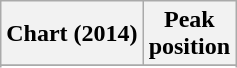<table class="wikitable sortable">
<tr>
<th align="left">Chart (2014)</th>
<th align="left">Peak<br>position</th>
</tr>
<tr>
</tr>
<tr>
</tr>
<tr>
</tr>
</table>
